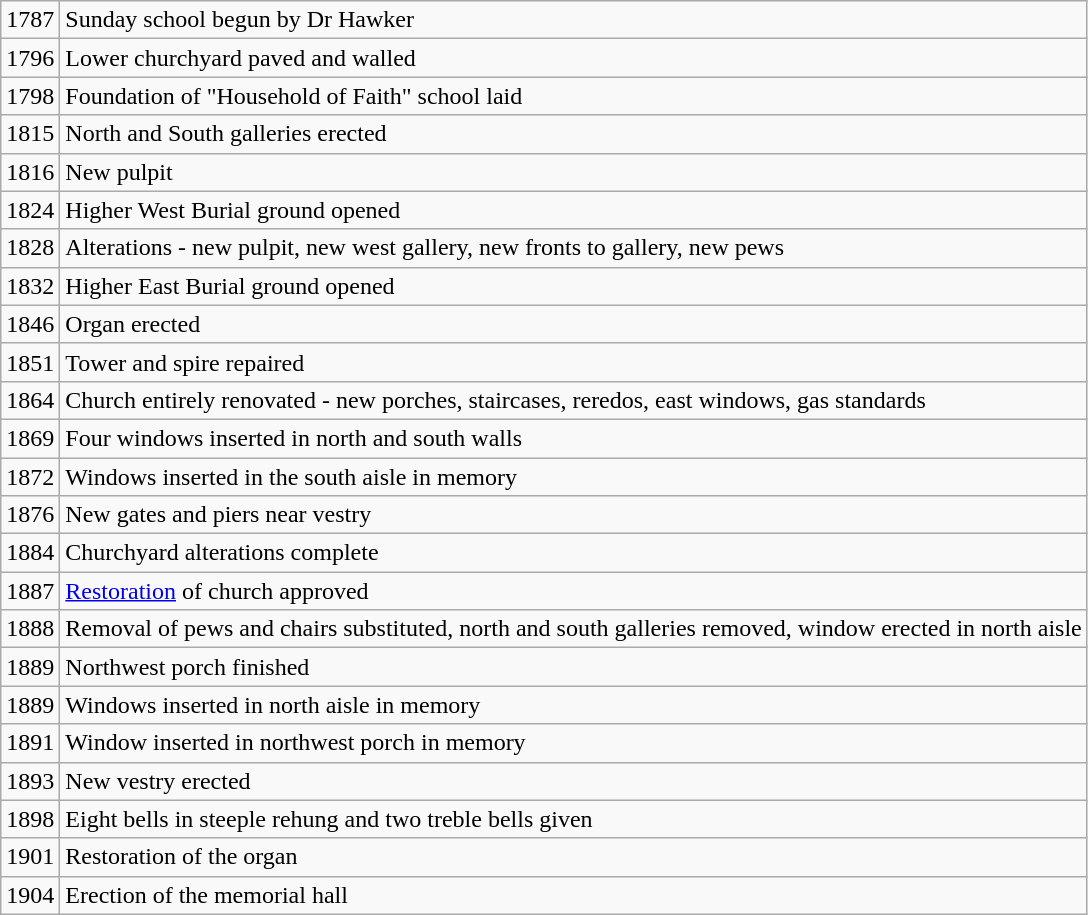<table class="wikitable">
<tr>
<td>1787</td>
<td>Sunday school begun by Dr Hawker</td>
</tr>
<tr>
<td>1796</td>
<td>Lower churchyard paved and walled</td>
</tr>
<tr>
<td>1798</td>
<td>Foundation of "Household of Faith" school laid</td>
</tr>
<tr>
<td>1815</td>
<td>North and South galleries erected</td>
</tr>
<tr>
<td>1816</td>
<td>New pulpit</td>
</tr>
<tr>
<td>1824</td>
<td>Higher West Burial ground opened</td>
</tr>
<tr>
<td>1828</td>
<td>Alterations - new pulpit, new west gallery, new fronts to gallery, new pews</td>
</tr>
<tr>
<td>1832</td>
<td>Higher East Burial ground opened</td>
</tr>
<tr>
<td>1846</td>
<td>Organ erected</td>
</tr>
<tr>
<td>1851</td>
<td>Tower and spire repaired</td>
</tr>
<tr>
<td>1864</td>
<td>Church entirely renovated - new porches, staircases, reredos, east windows, gas standards</td>
</tr>
<tr>
<td>1869</td>
<td>Four windows inserted in north and south walls</td>
</tr>
<tr>
<td>1872</td>
<td>Windows inserted in the south aisle in memory</td>
</tr>
<tr>
<td>1876</td>
<td>New gates and piers near vestry</td>
</tr>
<tr>
<td>1884</td>
<td>Churchyard alterations complete</td>
</tr>
<tr>
<td>1887</td>
<td><a href='#'>Restoration</a> of church approved</td>
</tr>
<tr>
<td>1888</td>
<td>Removal of pews and chairs substituted, north and south galleries removed, window erected in north aisle</td>
</tr>
<tr>
<td>1889</td>
<td>Northwest porch finished</td>
</tr>
<tr>
<td>1889</td>
<td>Windows inserted in north aisle in memory</td>
</tr>
<tr>
<td>1891</td>
<td>Window inserted in northwest porch in memory</td>
</tr>
<tr>
<td>1893</td>
<td>New vestry erected</td>
</tr>
<tr>
<td>1898</td>
<td>Eight bells in steeple rehung and two treble bells given</td>
</tr>
<tr>
<td>1901</td>
<td>Restoration of the organ</td>
</tr>
<tr>
<td>1904</td>
<td>Erection of the memorial hall</td>
</tr>
</table>
